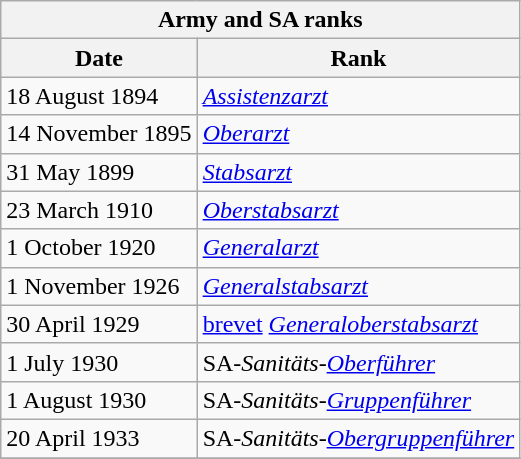<table class="wikitable float-right">
<tr>
<th colspan="2">Army and SA ranks</th>
</tr>
<tr>
<th>Date</th>
<th>Rank</th>
</tr>
<tr>
<td>18 August 1894</td>
<td><em><a href='#'>Assistenzarzt</a></em></td>
</tr>
<tr>
<td>14  November 1895</td>
<td><em><a href='#'>Oberarzt</a></em></td>
</tr>
<tr>
<td>31 May 1899</td>
<td><em><a href='#'>Stabsarzt</a></em></td>
</tr>
<tr>
<td>23 March 1910</td>
<td><em><a href='#'>Oberstabsarzt</a></em></td>
</tr>
<tr>
<td>1 October 1920</td>
<td><em><a href='#'>Generalarzt</a></em></td>
</tr>
<tr>
<td>1 November 1926</td>
<td><em><a href='#'>Generalstabsarzt</a></em></td>
</tr>
<tr>
<td>30 April 1929</td>
<td><a href='#'>brevet</a> <em><a href='#'>Generaloberstabsarzt</a></em></td>
</tr>
<tr>
<td>1 July 1930</td>
<td>SA-<em>Sanitäts-<a href='#'>Oberführer</a></em></td>
</tr>
<tr>
<td>1 August 1930</td>
<td>SA-<em>Sanitäts-<a href='#'>Gruppenführer</a></em></td>
</tr>
<tr>
<td>20 April 1933</td>
<td>SA-<em>Sanitäts-<a href='#'>Obergruppenführer</a></em></td>
</tr>
<tr>
</tr>
</table>
